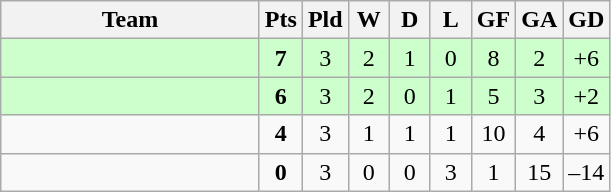<table class=wikitable style="text-align:center">
<tr>
<th width=165>Team</th>
<th width=20>Pts</th>
<th width=20>Pld</th>
<th width=20>W</th>
<th width=20>D</th>
<th width=20>L</th>
<th width=20>GF</th>
<th width=20>GA</th>
<th width=20>GD</th>
</tr>
<tr align=center style="background:#ccffcc;">
<td style="text-align:left;"></td>
<td><strong>7</strong></td>
<td>3</td>
<td>2</td>
<td>1</td>
<td>0</td>
<td>8</td>
<td>2</td>
<td>+6</td>
</tr>
<tr align=center style="background:#ccffcc;">
<td style="text-align:left;"></td>
<td><strong>6</strong></td>
<td>3</td>
<td>2</td>
<td>0</td>
<td>1</td>
<td>5</td>
<td>3</td>
<td>+2</td>
</tr>
<tr align=center>
<td style="text-align:left;"></td>
<td><strong>4</strong></td>
<td>3</td>
<td>1</td>
<td>1</td>
<td>1</td>
<td>10</td>
<td>4</td>
<td>+6</td>
</tr>
<tr align=center>
<td style="text-align:left;"></td>
<td><strong>0</strong></td>
<td>3</td>
<td>0</td>
<td>0</td>
<td>3</td>
<td>1</td>
<td>15</td>
<td>–14</td>
</tr>
</table>
